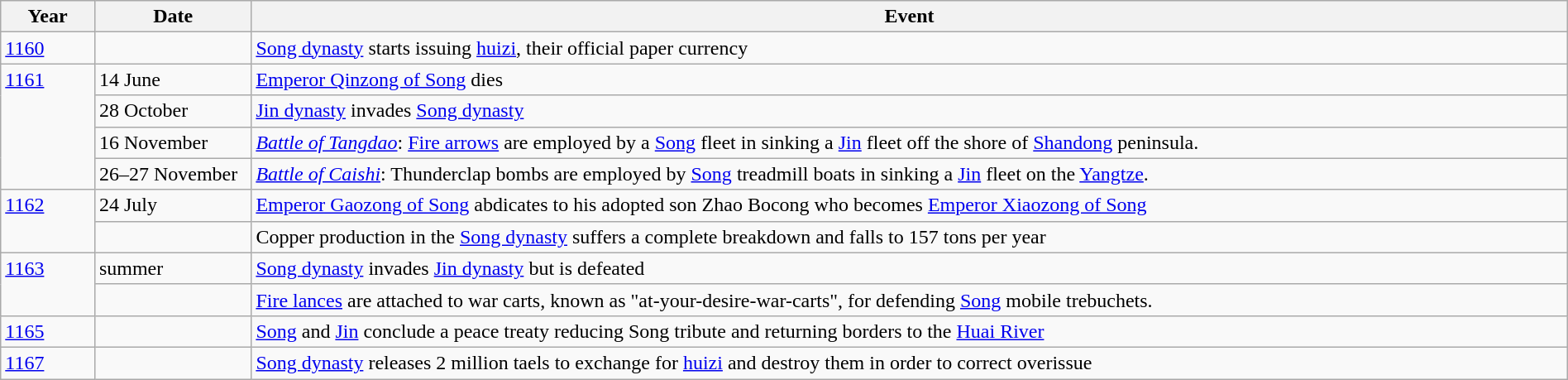<table class="wikitable" width="100%">
<tr>
<th style="width:6%">Year</th>
<th style="width:10%">Date</th>
<th>Event</th>
</tr>
<tr>
<td><a href='#'>1160</a></td>
<td></td>
<td><a href='#'>Song dynasty</a> starts issuing <a href='#'>huizi</a>, their official paper currency</td>
</tr>
<tr>
<td rowspan="4" valign="top"><a href='#'>1161</a></td>
<td>14 June</td>
<td><a href='#'>Emperor Qinzong of Song</a> dies</td>
</tr>
<tr>
<td>28 October</td>
<td><a href='#'>Jin dynasty</a> invades <a href='#'>Song dynasty</a></td>
</tr>
<tr>
<td>16 November</td>
<td><em><a href='#'>Battle of Tangdao</a></em>: <a href='#'>Fire arrows</a> are employed by a <a href='#'>Song</a> fleet in sinking a <a href='#'>Jin</a> fleet off the shore of <a href='#'>Shandong</a> peninsula.</td>
</tr>
<tr>
<td>26–27 November</td>
<td><em><a href='#'>Battle of Caishi</a></em>: Thunderclap bombs are employed by <a href='#'>Song</a> treadmill boats in sinking a <a href='#'>Jin</a> fleet on the <a href='#'>Yangtze</a>.</td>
</tr>
<tr>
<td rowspan="2" valign="top"><a href='#'>1162</a></td>
<td>24 July</td>
<td><a href='#'>Emperor Gaozong of Song</a> abdicates to his adopted son Zhao Bocong who becomes <a href='#'>Emperor Xiaozong of Song</a></td>
</tr>
<tr>
<td></td>
<td>Copper production in the <a href='#'>Song dynasty</a> suffers a complete breakdown and falls to 157 tons per year</td>
</tr>
<tr>
<td rowspan="2" valign="top"><a href='#'>1163</a></td>
<td>summer</td>
<td><a href='#'>Song dynasty</a> invades <a href='#'>Jin dynasty</a> but is defeated</td>
</tr>
<tr>
<td></td>
<td><a href='#'>Fire lances</a> are attached to war carts, known as "at-your-desire-war-carts", for defending <a href='#'>Song</a> mobile trebuchets.</td>
</tr>
<tr>
<td><a href='#'>1165</a></td>
<td></td>
<td><a href='#'>Song</a> and <a href='#'>Jin</a> conclude a peace treaty reducing Song tribute and returning borders to the <a href='#'>Huai River</a></td>
</tr>
<tr>
<td><a href='#'>1167</a></td>
<td></td>
<td><a href='#'>Song dynasty</a> releases 2 million taels to exchange for <a href='#'>huizi</a> and destroy them in order to correct overissue</td>
</tr>
</table>
